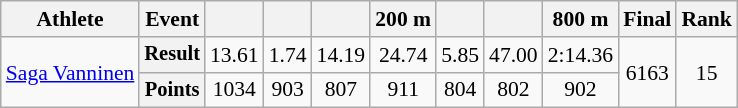<table class="wikitable" style="text-align:center; font-size:90%">
<tr>
<th>Athlete</th>
<th>Event</th>
<th></th>
<th></th>
<th></th>
<th>200 m</th>
<th></th>
<th></th>
<th>800 m</th>
<th>Final</th>
<th>Rank</th>
</tr>
<tr>
<td rowspan=2 align=left><a href='#'>Saga Vanninen</a></td>
<th style=font-size:95%>Result</th>
<td>13.61</td>
<td>1.74</td>
<td>14.19</td>
<td>24.74</td>
<td>5.85</td>
<td>47.00</td>
<td>2:14.36</td>
<td rowspan=2>6163</td>
<td rowspan=2>15</td>
</tr>
<tr>
<th style=font-size:95%>Points</th>
<td>1034</td>
<td>903</td>
<td>807</td>
<td>911</td>
<td>804</td>
<td>802</td>
<td>902</td>
</tr>
</table>
